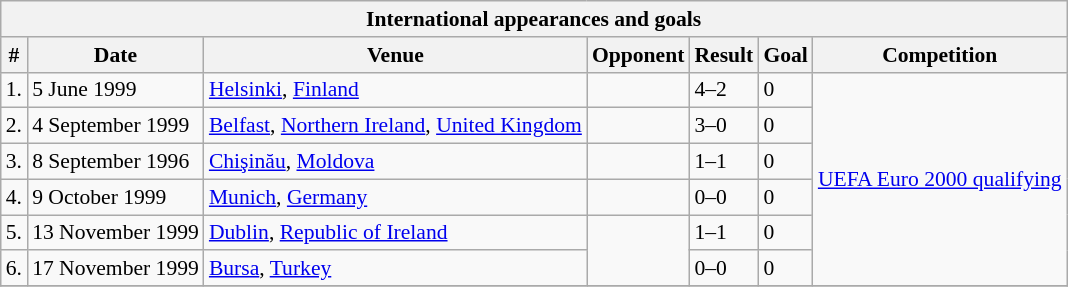<table class="wikitable collapsible collapsed" style="font-size:90%">
<tr>
<th colspan="7"><strong>International appearances and goals</strong></th>
</tr>
<tr>
<th>#</th>
<th>Date</th>
<th>Venue</th>
<th>Opponent</th>
<th>Result</th>
<th>Goal</th>
<th>Competition</th>
</tr>
<tr>
<td>1.</td>
<td>5 June 1999</td>
<td><a href='#'>Helsinki</a>, <a href='#'>Finland</a></td>
<td></td>
<td>4–2</td>
<td>0</td>
<td rowspan=6><a href='#'>UEFA Euro 2000 qualifying</a></td>
</tr>
<tr>
<td>2.</td>
<td>4 September 1999</td>
<td><a href='#'>Belfast</a>, <a href='#'>Northern Ireland</a>, <a href='#'>United Kingdom</a></td>
<td></td>
<td>3–0</td>
<td>0</td>
</tr>
<tr>
<td>3.</td>
<td>8 September 1996</td>
<td><a href='#'>Chişinău</a>, <a href='#'>Moldova</a></td>
<td></td>
<td>1–1</td>
<td>0</td>
</tr>
<tr>
<td>4.</td>
<td>9 October 1999</td>
<td><a href='#'>Munich</a>, <a href='#'>Germany</a></td>
<td></td>
<td>0–0</td>
<td>0</td>
</tr>
<tr>
<td>5.</td>
<td>13 November 1999</td>
<td><a href='#'>Dublin</a>, <a href='#'>Republic of Ireland</a></td>
<td rowspan=2></td>
<td>1–1</td>
<td>0</td>
</tr>
<tr>
<td>6.</td>
<td>17 November 1999</td>
<td><a href='#'>Bursa</a>, <a href='#'>Turkey</a></td>
<td>0–0</td>
<td>0</td>
</tr>
<tr>
</tr>
</table>
